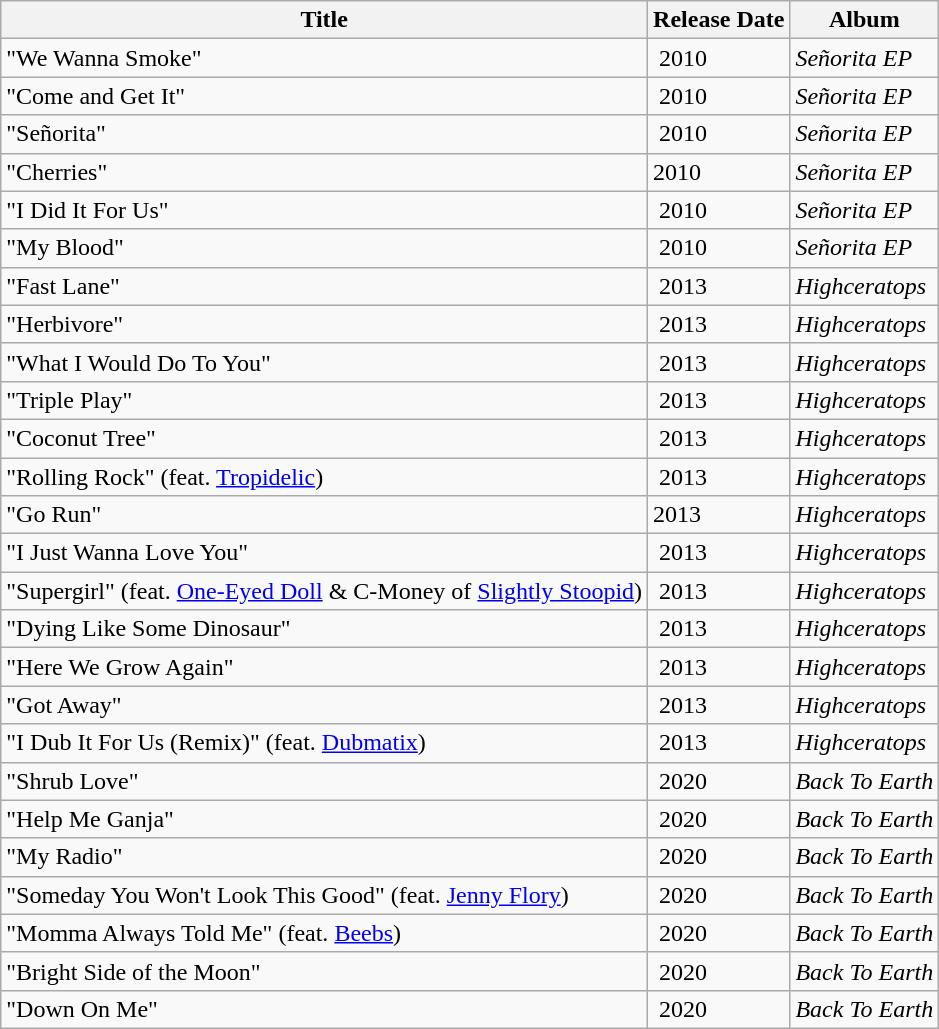<table class="wikitable">
<tr>
<th>Title</th>
<th>Release Date</th>
<th>Album</th>
</tr>
<tr>
<td>"We Wanna Smoke"</td>
<td> 2010</td>
<td><em>Señorita EP</em></td>
</tr>
<tr>
<td>"Come and Get It"</td>
<td> 2010</td>
<td><em>Señorita EP</em></td>
</tr>
<tr>
<td>"Señorita"</td>
<td> 2010</td>
<td><em>Señorita EP</em></td>
</tr>
<tr>
<td>"Cherries"</td>
<td>2010</td>
<td><em>Señorita EP</em></td>
</tr>
<tr>
<td>"I Did It For Us"</td>
<td> 2010</td>
<td><em>Señorita EP</em></td>
</tr>
<tr>
<td>"My Blood"</td>
<td> 2010</td>
<td><em>Señorita EP</em></td>
</tr>
<tr>
<td>"Fast Lane"</td>
<td> 2013</td>
<td><em>Highceratops</em></td>
</tr>
<tr>
<td>"Herbivore"</td>
<td> 2013</td>
<td><em>Highceratops</em></td>
</tr>
<tr>
<td>"What I Would Do To You"</td>
<td> 2013</td>
<td><em>Highceratops</em></td>
</tr>
<tr>
<td>"Triple Play"</td>
<td> 2013</td>
<td><em>Highceratops</em></td>
</tr>
<tr>
<td>"Coconut Tree"</td>
<td> 2013</td>
<td><em>Highceratops</em></td>
</tr>
<tr>
<td>"Rolling Rock" (feat. <a href='#'>Tropidelic</a>)</td>
<td> 2013</td>
<td><em>Highceratops</em></td>
</tr>
<tr>
<td>"Go Run"</td>
<td>2013</td>
<td><em>Highceratops</em></td>
</tr>
<tr>
<td>"I Just Wanna Love You"</td>
<td> 2013</td>
<td><em>Highceratops</em></td>
</tr>
<tr>
<td>"Supergirl" (feat. <a href='#'>One-Eyed Doll</a> & C-Money of <a href='#'>Slightly Stoopid</a>)</td>
<td> 2013</td>
<td><em>Highceratops</em></td>
</tr>
<tr>
<td>"Dying Like Some Dinosaur"</td>
<td> 2013</td>
<td><em>Highceratops</em></td>
</tr>
<tr>
<td>"Here We Grow Again"</td>
<td> 2013</td>
<td><em>Highceratops</em></td>
</tr>
<tr>
<td>"Got Away"</td>
<td> 2013</td>
<td><em>Highceratops</em></td>
</tr>
<tr>
<td>"I Dub It For Us (Remix)" (feat. <a href='#'>Dubmatix</a>)</td>
<td> 2013</td>
<td><em>Highceratops</em></td>
</tr>
<tr>
<td>"Shrub Love"</td>
<td> 2020</td>
<td><em>Back To Earth</em></td>
</tr>
<tr>
<td>"Help Me Ganja"</td>
<td> 2020</td>
<td><em>Back To Earth</em></td>
</tr>
<tr>
<td>"My Radio"</td>
<td> 2020</td>
<td><em>Back To Earth</em></td>
</tr>
<tr>
<td>"Someday You Won't Look This Good" (feat. <a href='#'>Jenny Flory</a>)</td>
<td> 2020</td>
<td><em>Back To Earth</em></td>
</tr>
<tr>
<td>"Momma Always Told Me" (feat. <a href='#'>Beebs</a>)</td>
<td> 2020</td>
<td><em>Back To Earth</em></td>
</tr>
<tr>
<td>"Bright Side of the Moon"</td>
<td> 2020</td>
<td><em>Back To Earth</em></td>
</tr>
<tr>
<td>"Down On Me"</td>
<td> 2020</td>
<td><em>Back To Earth</em></td>
</tr>
</table>
